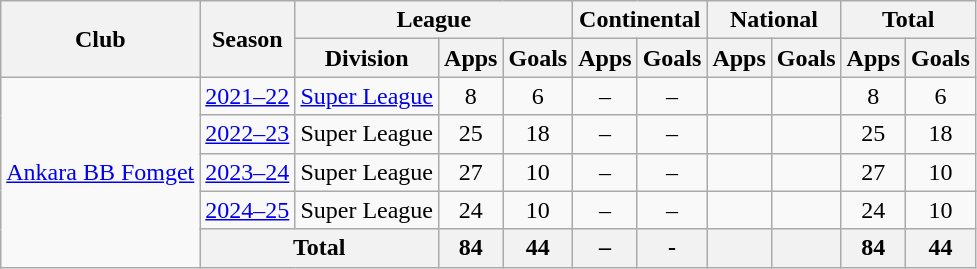<table class="wikitable" style="text-align: center;">
<tr>
<th rowspan="2">Club</th>
<th rowspan="2">Season</th>
<th colspan="3">League</th>
<th colspan="2">Continental</th>
<th colspan="2">National</th>
<th colspan="2">Total</th>
</tr>
<tr>
<th>Division</th>
<th>Apps</th>
<th>Goals</th>
<th>Apps</th>
<th>Goals</th>
<th>Apps</th>
<th>Goals</th>
<th>Apps</th>
<th>Goals</th>
</tr>
<tr>
<td rowspan=5><a href='#'>Ankara BB Fomget</a></td>
<td><a href='#'>2021–22</a></td>
<td><a href='#'>Super League</a></td>
<td>8</td>
<td>6</td>
<td>–</td>
<td>–</td>
<td></td>
<td></td>
<td>8</td>
<td>6</td>
</tr>
<tr>
<td><a href='#'>2022–23</a></td>
<td>Super League</td>
<td>25</td>
<td>18</td>
<td>–</td>
<td>–</td>
<td></td>
<td></td>
<td>25</td>
<td>18</td>
</tr>
<tr>
<td><a href='#'>2023–24</a></td>
<td>Super League</td>
<td>27</td>
<td>10</td>
<td>–</td>
<td>–</td>
<td></td>
<td></td>
<td>27</td>
<td>10</td>
</tr>
<tr>
<td><a href='#'>2024–25</a></td>
<td>Super League</td>
<td>24</td>
<td>10</td>
<td>–</td>
<td>–</td>
<td></td>
<td></td>
<td>24</td>
<td>10</td>
</tr>
<tr>
<th colspan="2">Total</th>
<th>84</th>
<th>44</th>
<th>–</th>
<th>-</th>
<th></th>
<th></th>
<th>84</th>
<th>44</th>
</tr>
</table>
